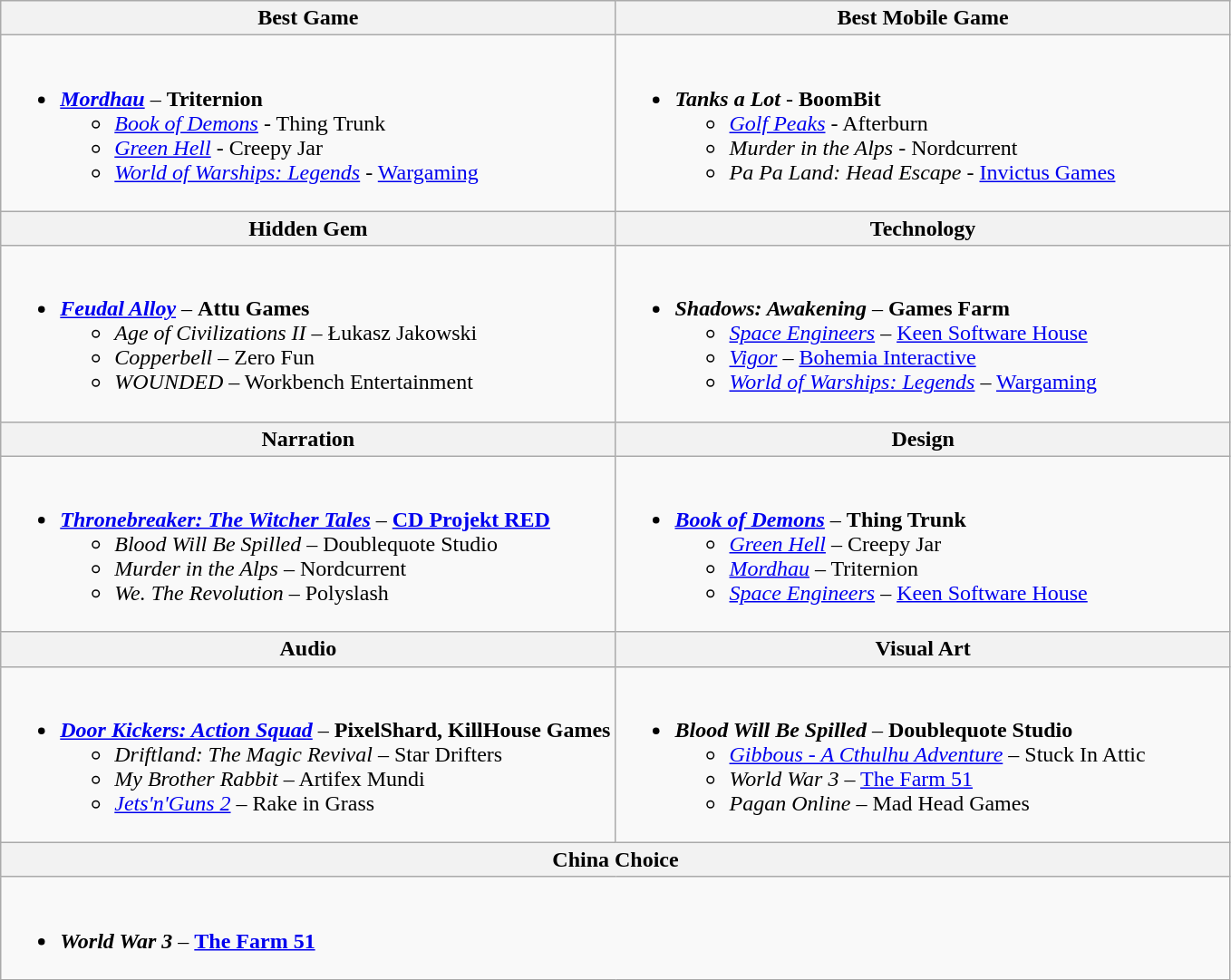<table class=wikitable>
<tr>
<th style="width:50%">Best Game</th>
<th style="width:50%">Best Mobile Game</th>
</tr>
<tr>
<td valign="top"><br><ul><li> <strong><em><a href='#'>Mordhau</a></em></strong> – <strong>Triternion</strong><ul><li> <em><a href='#'>Book of Demons</a></em> - Thing Trunk</li><li> <em><a href='#'>Green Hell</a></em> - Creepy Jar</li><li> <em><a href='#'>World of Warships: Legends</a></em> - <a href='#'>Wargaming</a></li></ul></li></ul></td>
<td valign="top"><br><ul><li> <strong><em>Tanks a Lot</em></strong> - <strong>BoomBit</strong><ul><li> <em><a href='#'>Golf Peaks</a></em> - Afterburn</li><li> <em>Murder in the Alps</em> - Nordcurrent</li><li> <em>Pa Pa Land: Head Escape</em> - <a href='#'>Invictus Games</a></li></ul></li></ul></td>
</tr>
<tr>
<th style="width:50%">Hidden Gem</th>
<th style="width:50%">Technology</th>
</tr>
<tr>
<td valign="top"><br><ul><li> <strong><em><a href='#'>Feudal Alloy</a></em></strong> – <strong>Attu Games</strong><ul><li> <em>Age of Civilizations II</em> – Łukasz Jakowski</li><li> <em>Copperbell</em> – Zero Fun</li><li> <em>WOUNDED</em> – Workbench Entertainment</li></ul></li></ul></td>
<td valign="top"><br><ul><li> <strong><em>Shadows: Awakening</em></strong> – <strong>Games Farm</strong><ul><li> <em><a href='#'>Space Engineers</a></em> – <a href='#'>Keen Software House</a></li><li> <em><a href='#'>Vigor</a></em> – <a href='#'>Bohemia Interactive</a></li><li> <em><a href='#'>World of Warships: Legends</a></em> – <a href='#'>Wargaming</a></li></ul></li></ul></td>
</tr>
<tr>
<th style="width:50%">Narration</th>
<th style="width:50%">Design</th>
</tr>
<tr>
<td valign="top"><br><ul><li> <strong><em><a href='#'>Thronebreaker: The Witcher Tales</a></em></strong> – <strong><a href='#'>CD Projekt RED</a></strong><ul><li> <em>Blood Will Be Spilled</em> – Doublequote Studio</li><li> <em>Murder in the Alps</em> – Nordcurrent</li><li> <em>We. The Revolution</em> – Polyslash</li></ul></li></ul></td>
<td valign="top"><br><ul><li> <strong><em><a href='#'>Book of Demons</a></em></strong> – <strong>Thing Trunk</strong><ul><li> <em><a href='#'>Green Hell</a></em> – Creepy Jar</li><li> <em><a href='#'>Mordhau</a></em> – Triternion</li><li> <em><a href='#'>Space Engineers</a></em> – <a href='#'>Keen Software House</a></li></ul></li></ul></td>
</tr>
<tr>
<th style="width:50%">Audio</th>
<th style="width:50%">Visual Art</th>
</tr>
<tr>
<td valign="top"><br><ul><li> <strong><em><a href='#'>Door Kickers: Action Squad</a></em></strong> – <strong>PixelShard, KillHouse Games</strong><ul><li> <em>Driftland: The Magic Revival</em> – Star Drifters</li><li> <em>My Brother Rabbit</em> – Artifex Mundi</li><li> <em><a href='#'>Jets'n'Guns 2</a></em> – Rake in Grass</li></ul></li></ul></td>
<td valign="top"><br><ul><li> <strong><em>Blood Will Be Spilled</em></strong> – <strong>Doublequote Studio</strong><ul><li> <em><a href='#'>Gibbous - A Cthulhu Adventure</a></em> – Stuck In Attic</li><li> <em>World War 3</em> – <a href='#'>The Farm 51</a></li><li> <em>Pagan Online</em> – Mad Head Games</li></ul></li></ul></td>
</tr>
<tr>
<th colspan="2" style="width:50%">China Choice</th>
</tr>
<tr>
<td colspan="2" valign="top"><br><ul><li> <strong><em>World War 3</em></strong> – <strong><a href='#'>The Farm 51</a></strong></li></ul></td>
</tr>
</table>
